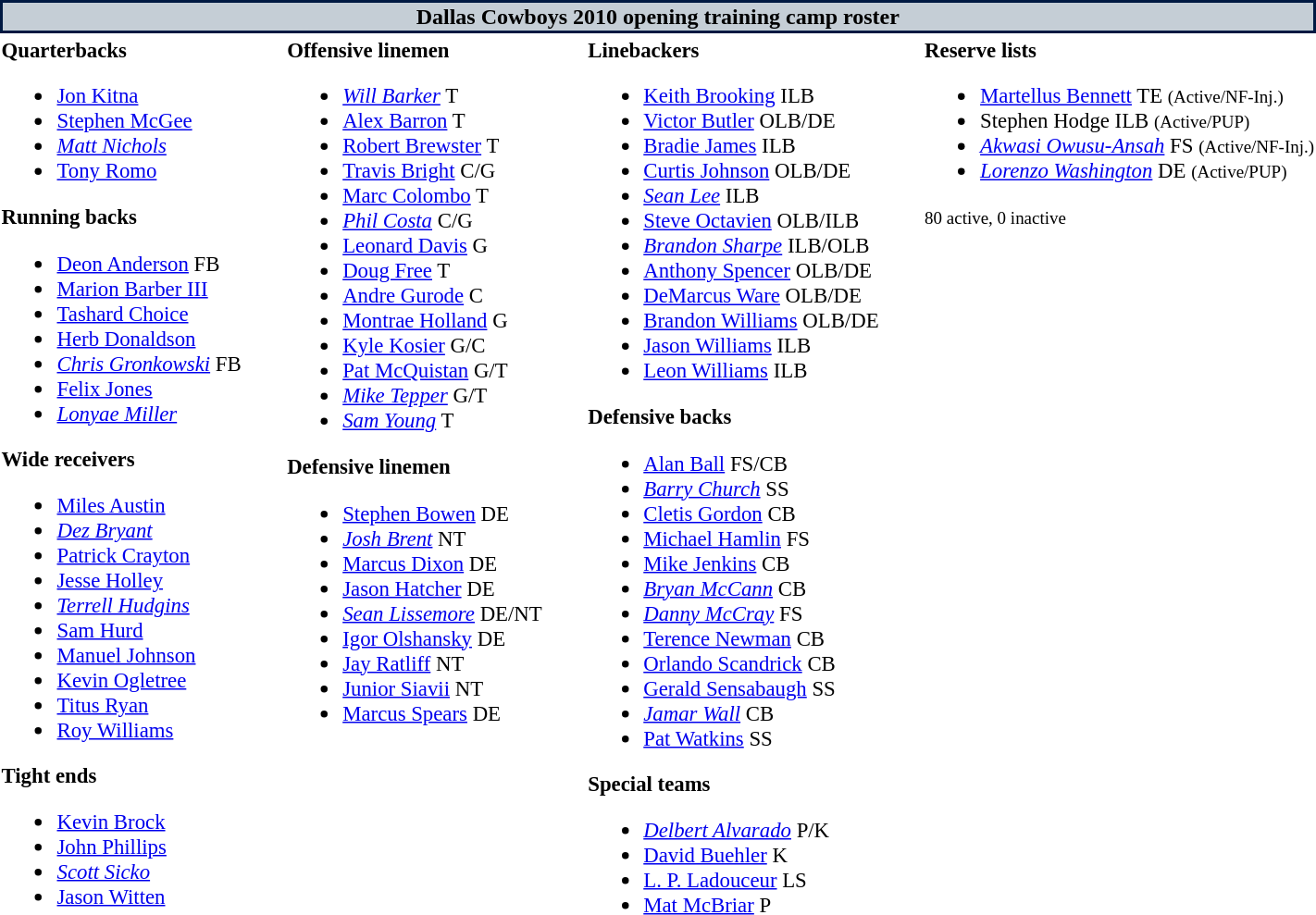<table class="toccolours" style="text-align: left;">
<tr>
<th colspan="7" style="background:#c5ced6; color:black; border: 2px solid #001942; text-align: center;">Dallas Cowboys 2010 opening training camp roster</th>
</tr>
<tr>
<td style="font-size:95%; vertical-align:top;"><strong>Quarterbacks</strong><br><ul><li> <a href='#'>Jon Kitna</a></li><li> <a href='#'>Stephen McGee</a></li><li> <em><a href='#'>Matt Nichols</a></em></li><li> <a href='#'>Tony Romo</a></li></ul><strong>Running backs</strong><ul><li> <a href='#'>Deon Anderson</a> FB</li><li> <a href='#'>Marion Barber III</a></li><li> <a href='#'>Tashard Choice</a></li><li> <a href='#'>Herb Donaldson</a></li><li> <em><a href='#'>Chris Gronkowski</a></em> FB</li><li> <a href='#'>Felix Jones</a></li><li> <em><a href='#'>Lonyae Miller</a></em></li></ul><strong>Wide receivers</strong><ul><li> <a href='#'>Miles Austin</a></li><li> <em><a href='#'>Dez Bryant</a></em></li><li> <a href='#'>Patrick Crayton</a></li><li> <a href='#'>Jesse Holley</a></li><li> <em><a href='#'>Terrell Hudgins</a></em></li><li> <a href='#'>Sam Hurd</a></li><li> <a href='#'>Manuel Johnson</a></li><li> <a href='#'>Kevin Ogletree</a></li><li> <a href='#'>Titus Ryan</a></li><li> <a href='#'>Roy Williams</a></li></ul><strong>Tight ends</strong><ul><li> <a href='#'>Kevin Brock</a></li><li> <a href='#'>John Phillips</a></li><li> <em><a href='#'>Scott Sicko</a></em></li><li> <a href='#'>Jason Witten</a></li></ul></td>
<td style="width: 25px;"></td>
<td style="font-size:95%; vertical-align:top;"><strong>Offensive linemen</strong><br><ul><li> <em><a href='#'>Will Barker</a></em> T</li><li> <a href='#'>Alex Barron</a> T</li><li> <a href='#'>Robert Brewster</a> T</li><li> <a href='#'>Travis Bright</a> C/G</li><li> <a href='#'>Marc Colombo</a> T</li><li> <em><a href='#'>Phil Costa</a></em> C/G</li><li> <a href='#'>Leonard Davis</a> G</li><li> <a href='#'>Doug Free</a> T</li><li> <a href='#'>Andre Gurode</a> C</li><li> <a href='#'>Montrae Holland</a> G</li><li> <a href='#'>Kyle Kosier</a> G/C</li><li> <a href='#'>Pat McQuistan</a> G/T</li><li> <em><a href='#'>Mike Tepper</a></em> G/T</li><li> <em><a href='#'>Sam Young</a></em> T</li></ul><strong>Defensive linemen</strong><ul><li> <a href='#'>Stephen Bowen</a> DE</li><li> <em><a href='#'>Josh Brent</a></em> NT</li><li> <a href='#'>Marcus Dixon</a> DE</li><li> <a href='#'>Jason Hatcher</a> DE</li><li> <em><a href='#'>Sean Lissemore</a></em> DE/NT</li><li> <a href='#'>Igor Olshansky</a> DE</li><li> <a href='#'>Jay Ratliff</a> NT</li><li> <a href='#'>Junior Siavii</a> NT</li><li> <a href='#'>Marcus Spears</a> DE</li></ul></td>
<td style="width: 25px;"></td>
<td style="font-size:95%; vertical-align:top;"><strong>Linebackers</strong><br><ul><li> <a href='#'>Keith Brooking</a> ILB</li><li> <a href='#'>Victor Butler</a> OLB/DE</li><li> <a href='#'>Bradie James</a> ILB</li><li> <a href='#'>Curtis Johnson</a> OLB/DE</li><li> <em><a href='#'>Sean Lee</a></em> ILB</li><li> <a href='#'>Steve Octavien</a> OLB/ILB</li><li> <em><a href='#'>Brandon Sharpe</a></em> ILB/OLB</li><li> <a href='#'>Anthony Spencer</a> OLB/DE</li><li> <a href='#'>DeMarcus Ware</a> OLB/DE</li><li> <a href='#'>Brandon Williams</a> OLB/DE</li><li> <a href='#'>Jason Williams</a> ILB</li><li> <a href='#'>Leon Williams</a> ILB</li></ul><strong>Defensive backs</strong><ul><li> <a href='#'>Alan Ball</a> FS/CB</li><li> <em><a href='#'>Barry Church</a></em> SS</li><li> <a href='#'>Cletis Gordon</a> CB</li><li> <a href='#'>Michael Hamlin</a> FS</li><li> <a href='#'>Mike Jenkins</a> CB</li><li> <em><a href='#'>Bryan McCann</a></em> CB</li><li> <em><a href='#'>Danny McCray</a></em> FS</li><li> <a href='#'>Terence Newman</a> CB</li><li> <a href='#'>Orlando Scandrick</a> CB</li><li> <a href='#'>Gerald Sensabaugh</a> SS</li><li> <em><a href='#'>Jamar Wall</a></em> CB</li><li> <a href='#'>Pat Watkins</a> SS</li></ul><strong>Special teams</strong><ul><li> <em><a href='#'>Delbert Alvarado</a></em> P/K</li><li> <a href='#'>David Buehler</a> K</li><li> <a href='#'>L. P. Ladouceur</a> LS</li><li> <a href='#'>Mat McBriar</a> P</li></ul></td>
<td style="width: 25px;"></td>
<td style="font-size:95%; vertical-align:top;"><strong>Reserve lists</strong><br><ul><li> <a href='#'>Martellus Bennett</a> TE <small>(Active/NF-Inj.)</small> </li><li> Stephen Hodge ILB <small>(Active/PUP)</small> </li><li> <em><a href='#'>Akwasi Owusu-Ansah</a></em> FS <small>(Active/NF-Inj.)</small> </li><li> <em><a href='#'>Lorenzo Washington</a></em> DE <small>(Active/PUP)</small> </li></ul><small>80 active, 0 inactive</small></td>
</tr>
</table>
